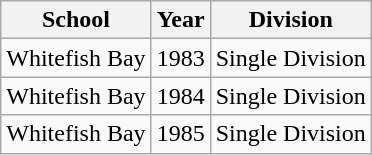<table class="wikitable">
<tr>
<th>School</th>
<th>Year</th>
<th>Division</th>
</tr>
<tr>
<td>Whitefish Bay</td>
<td>1983</td>
<td>Single Division</td>
</tr>
<tr>
<td>Whitefish Bay</td>
<td>1984</td>
<td>Single Division</td>
</tr>
<tr>
<td>Whitefish Bay</td>
<td>1985</td>
<td>Single Division</td>
</tr>
</table>
